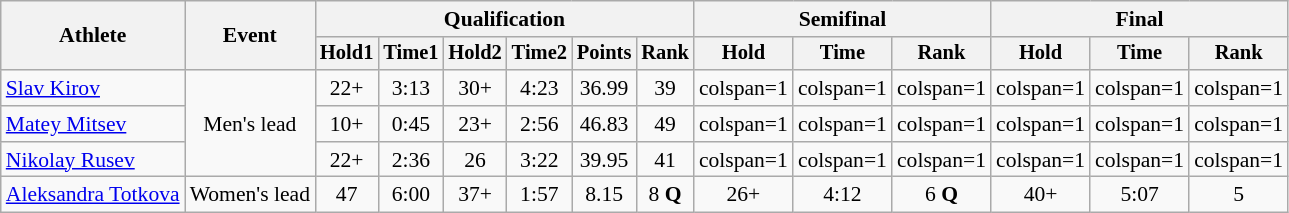<table class=wikitable style=font-size:90% align=center>
<tr>
<th rowspan=2>Athlete</th>
<th rowspan=2>Event</th>
<th colspan=6>Qualification</th>
<th colspan=3>Semifinal</th>
<th colspan=3>Final</th>
</tr>
<tr style=font-size:95%>
<th>Hold1</th>
<th>Time1</th>
<th>Hold2</th>
<th>Time2</th>
<th>Points</th>
<th>Rank</th>
<th>Hold</th>
<th>Time</th>
<th>Rank</th>
<th>Hold</th>
<th>Time</th>
<th>Rank</th>
</tr>
<tr Align=center>
<td align=left><a href='#'>Slav Kirov</a></td>
<td rowspan=3>Men's lead</td>
<td>22+</td>
<td>3:13</td>
<td>30+</td>
<td>4:23</td>
<td>36.99</td>
<td>39</td>
<td>colspan=1</td>
<td>colspan=1</td>
<td>colspan=1</td>
<td>colspan=1</td>
<td>colspan=1</td>
<td>colspan=1</td>
</tr>
<tr align=center>
<td align=left><a href='#'>Matey Mitsev</a></td>
<td>10+</td>
<td>0:45</td>
<td>23+</td>
<td>2:56</td>
<td>46.83</td>
<td>49</td>
<td>colspan=1</td>
<td>colspan=1</td>
<td>colspan=1</td>
<td>colspan=1</td>
<td>colspan=1</td>
<td>colspan=1</td>
</tr>
<tr align=center>
<td align=left><a href='#'>Nikolay Rusev</a></td>
<td>22+</td>
<td>2:36</td>
<td>26</td>
<td>3:22</td>
<td>39.95</td>
<td>41</td>
<td>colspan=1</td>
<td>colspan=1</td>
<td>colspan=1</td>
<td>colspan=1</td>
<td>colspan=1</td>
<td>colspan=1</td>
</tr>
<tr align=center>
<td align=left><a href='#'>Aleksandra Totkova</a></td>
<td>Women's lead</td>
<td>47</td>
<td>6:00</td>
<td>37+</td>
<td>1:57</td>
<td>8.15</td>
<td>8 <strong>Q</strong></td>
<td>26+</td>
<td>4:12</td>
<td>6 <strong>Q</strong></td>
<td>40+</td>
<td>5:07</td>
<td>5</td>
</tr>
</table>
